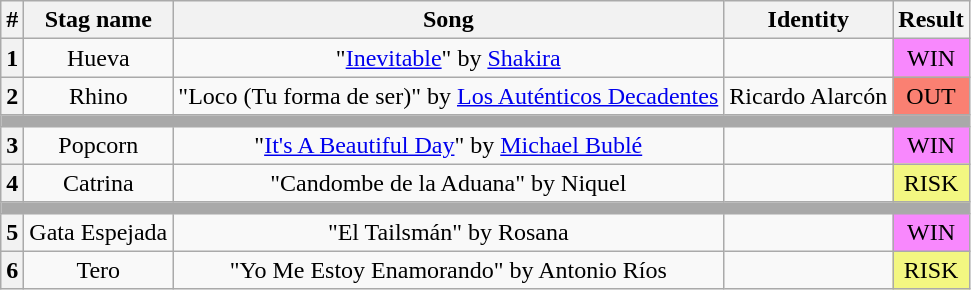<table class="wikitable plainrowheaders" style="text-align: center;">
<tr>
<th>#</th>
<th>Stag name</th>
<th>Song</th>
<th>Identity</th>
<th>Result</th>
</tr>
<tr>
<th><strong>1</strong></th>
<td>Hueva</td>
<td>"<a href='#'>Inevitable</a>" by <a href='#'>Shakira</a></td>
<td></td>
<td bgcolor="#F888FD">WIN</td>
</tr>
<tr>
<th><strong>2</strong></th>
<td>Rhino</td>
<td>"Loco (Tu forma de ser)" by <a href='#'>Los Auténticos Decadentes</a></td>
<td>Ricardo Alarcón</td>
<td bgcolor="salmon">OUT</td>
</tr>
<tr>
<td colspan="5" style="background:darkgray"></td>
</tr>
<tr>
<th><strong>3</strong></th>
<td>Popcorn</td>
<td>"<a href='#'>It's A Beautiful Day</a>" by <a href='#'>Michael Bublé</a></td>
<td></td>
<td bgcolor="#F888FD">WIN</td>
</tr>
<tr>
<th><strong>4</strong></th>
<td>Catrina</td>
<td>"Candombe de la Aduana" by Niquel</td>
<td></td>
<td bgcolor="#F3F781">RISK</td>
</tr>
<tr>
<td colspan="5" style="background:darkgray"></td>
</tr>
<tr>
<th><strong>5</strong></th>
<td>Gata Espejada</td>
<td>"El Tailsmán" by Rosana</td>
<td></td>
<td bgcolor="#F888FD">WIN</td>
</tr>
<tr>
<th><strong>6</strong></th>
<td>Tero</td>
<td>"Yo Me Estoy Enamorando" by Antonio Ríos</td>
<td></td>
<td bgcolor="#F3F781">RISK</td>
</tr>
</table>
